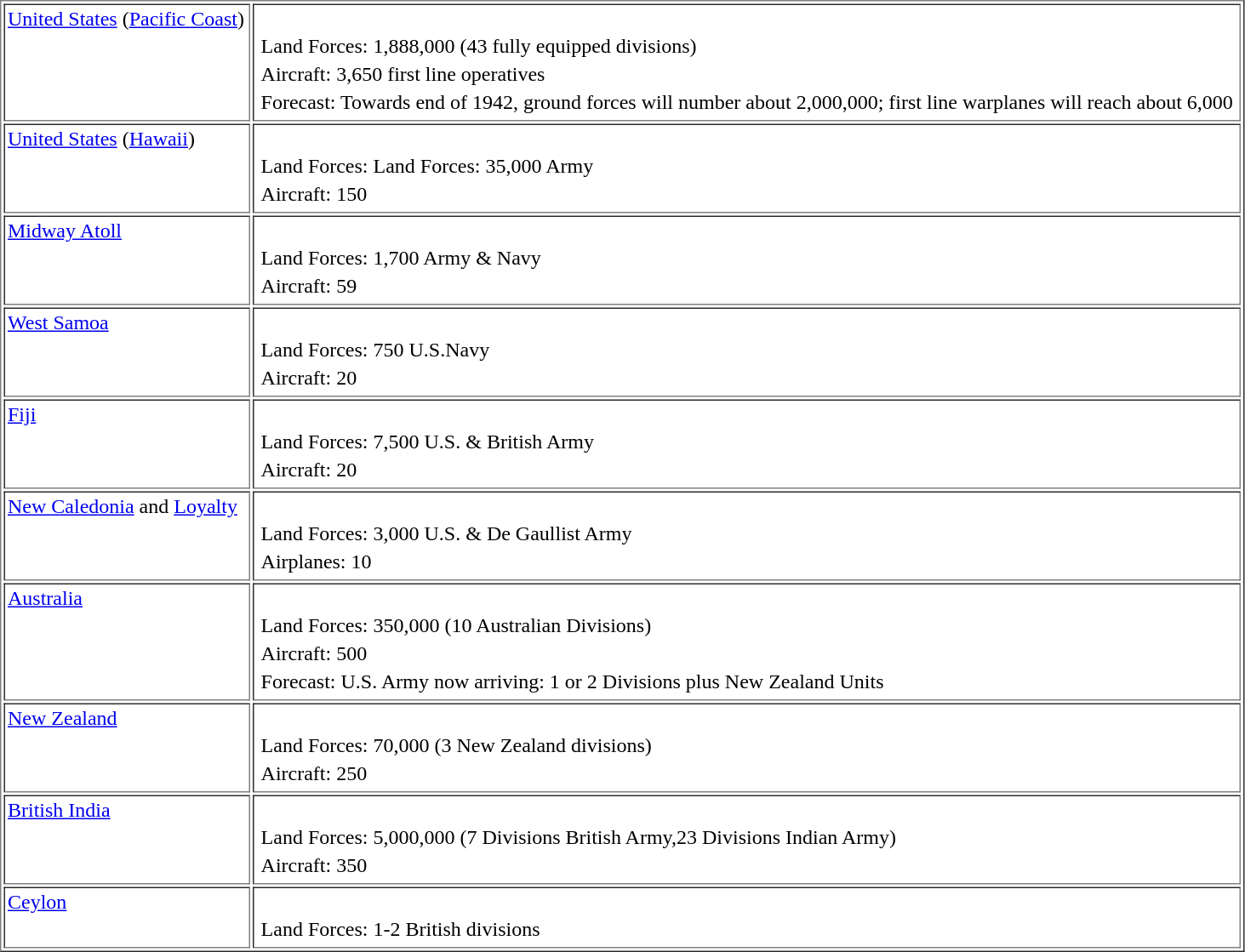<table border="1" cellpadding="2">
<tr valign="top">
<td width="20%"><a href='#'>United States</a> (<a href='#'>Pacific Coast</a>)</td>
<td width="80%"><br><table>
<tr>
<td>Land Forces: 1,888,000 (43 fully equipped divisions)</td>
</tr>
<tr>
<td>Aircraft: 3,650 first line operatives</td>
</tr>
<tr>
<td>Forecast: Towards end of 1942, ground forces will number about 2,000,000; first line warplanes will reach about 6,000</td>
</tr>
</table>
</td>
</tr>
<tr valign="top">
<td width="20%"><a href='#'>United States</a> (<a href='#'>Hawaii</a>)</td>
<td width="80%"><br><table>
<tr>
<td>Land Forces: Land Forces: 35,000 Army</td>
</tr>
<tr>
<td>Aircraft: 150</td>
</tr>
</table>
</td>
</tr>
<tr valign="top">
<td width="20%"><a href='#'>Midway Atoll</a></td>
<td width="80%"><br><table>
<tr>
<td>Land Forces: 1,700 Army & Navy</td>
</tr>
<tr>
<td>Aircraft: 59</td>
</tr>
</table>
</td>
</tr>
<tr valign="top">
<td width="20%"><a href='#'>West Samoa</a></td>
<td width="80%"><br><table>
<tr>
<td>Land Forces: 750 U.S.Navy</td>
</tr>
<tr>
<td>Aircraft: 20</td>
</tr>
</table>
</td>
</tr>
<tr valign="top">
<td width="20%"><a href='#'>Fiji</a></td>
<td width="80%"><br><table>
<tr>
<td>Land Forces: 7,500 U.S. & British Army</td>
</tr>
<tr>
<td>Aircraft: 20</td>
</tr>
</table>
</td>
</tr>
<tr valign="top">
<td width="20%"><a href='#'>New Caledonia</a> and <a href='#'>Loyalty</a></td>
<td width="80%"><br><table>
<tr>
<td>Land Forces: 3,000 U.S. & De Gaullist Army</td>
</tr>
<tr>
<td>Airplanes: 10</td>
</tr>
</table>
</td>
</tr>
<tr valign="top">
<td width="20%"><a href='#'>Australia</a></td>
<td width="80%"><br><table>
<tr>
<td>Land Forces: 350,000 (10 Australian Divisions)</td>
</tr>
<tr>
<td>Aircraft: 500</td>
</tr>
<tr>
<td>Forecast: U.S. Army now arriving: 1 or 2 Divisions plus New Zealand Units</td>
</tr>
</table>
</td>
</tr>
<tr valign="top">
<td width="20%"><a href='#'>New Zealand</a></td>
<td width="80%"><br><table>
<tr>
<td>Land Forces: 70,000 (3 New Zealand divisions)</td>
</tr>
<tr>
<td>Aircraft: 250</td>
</tr>
</table>
</td>
</tr>
<tr valign="top">
<td width="20%"><a href='#'>British India</a></td>
<td width="80%"><br><table>
<tr>
<td>Land Forces: 5,000,000 (7 Divisions British Army,23 Divisions Indian Army)</td>
</tr>
<tr>
<td>Aircraft: 350</td>
</tr>
</table>
</td>
</tr>
<tr valign="top">
<td width="20%"><a href='#'>Ceylon</a></td>
<td width="80%"><br><table>
<tr>
<td>Land Forces: 1-2 British divisions</td>
</tr>
</table>
</td>
</tr>
</table>
